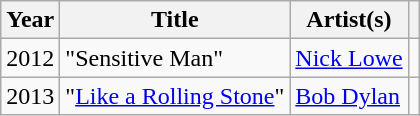<table class="wikitable sortable">
<tr>
<th>Year</th>
<th>Title</th>
<th>Artist(s)</th>
<th></th>
</tr>
<tr>
<td>2012</td>
<td>"Sensitive Man"</td>
<td><a href='#'>Nick Lowe</a></td>
<td></td>
</tr>
<tr>
<td>2013</td>
<td>"<a href='#'>Like a Rolling Stone</a>"</td>
<td><a href='#'>Bob Dylan</a></td>
<td></td>
</tr>
</table>
